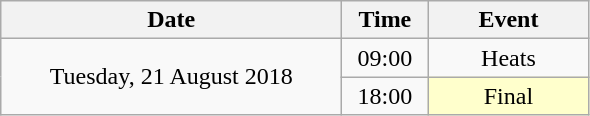<table class = "wikitable" style="text-align:center;">
<tr>
<th width=220>Date</th>
<th width=50>Time</th>
<th width=100>Event</th>
</tr>
<tr>
<td rowspan=2>Tuesday, 21 August 2018</td>
<td>09:00</td>
<td>Heats</td>
</tr>
<tr>
<td>18:00</td>
<td bgcolor=ffffcc>Final</td>
</tr>
</table>
